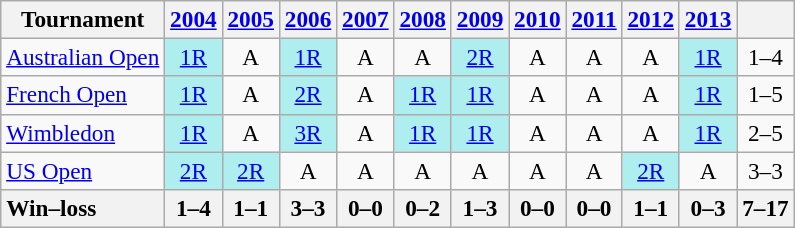<table class=wikitable style=text-align:center;font-size:97%>
<tr>
<th>Tournament</th>
<th><a href='#'>2004</a></th>
<th><a href='#'>2005</a></th>
<th><a href='#'>2006</a></th>
<th><a href='#'>2007</a></th>
<th><a href='#'>2008</a></th>
<th><a href='#'>2009</a></th>
<th><a href='#'>2010</a></th>
<th><a href='#'>2011</a></th>
<th><a href='#'>2012</a></th>
<th><a href='#'>2013</a></th>
<th></th>
</tr>
<tr>
<td align=left><a href='#'>Australian Open</a></td>
<td bgcolor=afeeee><a href='#'>1R</a></td>
<td>A</td>
<td bgcolor=afeeee><a href='#'>1R</a></td>
<td>A</td>
<td>A</td>
<td bgcolor=afeeee><a href='#'>2R</a></td>
<td>A</td>
<td>A</td>
<td>A</td>
<td bgcolor=afeeee><a href='#'>1R</a></td>
<td>1–4</td>
</tr>
<tr>
<td align=left><a href='#'>French Open</a></td>
<td bgcolor=afeeee><a href='#'>1R</a></td>
<td>A</td>
<td bgcolor=afeeee><a href='#'>2R</a></td>
<td>A</td>
<td bgcolor=afeeee><a href='#'>1R</a></td>
<td bgcolor=afeeee><a href='#'>1R</a></td>
<td>A</td>
<td>A</td>
<td>A</td>
<td bgcolor=afeeee><a href='#'>1R</a></td>
<td>1–5</td>
</tr>
<tr>
<td align=left><a href='#'>Wimbledon</a></td>
<td bgcolor=afeeee><a href='#'>1R</a></td>
<td>A</td>
<td bgcolor=afeeee><a href='#'>3R</a></td>
<td>A</td>
<td bgcolor=afeeee><a href='#'>1R</a></td>
<td bgcolor=afeeee><a href='#'>1R</a></td>
<td>A</td>
<td>A</td>
<td>A</td>
<td bgcolor=afeeee><a href='#'>1R</a></td>
<td>2–5</td>
</tr>
<tr>
<td align=left><a href='#'>US Open</a></td>
<td bgcolor=afeeee><a href='#'>2R</a></td>
<td bgcolor=afeeee><a href='#'>2R</a></td>
<td>A</td>
<td>A</td>
<td>A</td>
<td>A</td>
<td>A</td>
<td>A</td>
<td bgcolor=afeeee><a href='#'>2R</a></td>
<td>A</td>
<td>3–3</td>
</tr>
<tr>
<th style=text-align:left>Win–loss</th>
<th>1–4</th>
<th>1–1</th>
<th>3–3</th>
<th>0–0</th>
<th>0–2</th>
<th>1–3</th>
<th>0–0</th>
<th>0–0</th>
<th>1–1</th>
<th>0–3</th>
<th>7–17</th>
</tr>
</table>
